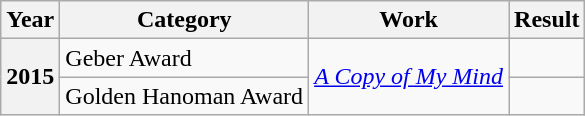<table class="wikitable plainrowheaders sortable">
<tr>
<th>Year</th>
<th>Category</th>
<th>Work</th>
<th>Result</th>
</tr>
<tr>
<th rowspan="2">2015</th>
<td>Geber Award</td>
<td rowspan="2"><em><a href='#'>A Copy of My Mind</a></em></td>
<td></td>
</tr>
<tr>
<td>Golden Hanoman Award</td>
<td></td>
</tr>
</table>
